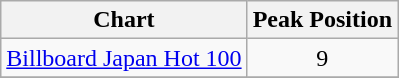<table class="wikitable sortable">
<tr>
<th style="text-align:center;">Chart</th>
<th style="text-align:center;">Peak Position</th>
</tr>
<tr>
<td align="left"><a href='#'>Billboard Japan Hot 100</a></td>
<td style="text-align:center">9</td>
</tr>
<tr>
</tr>
</table>
